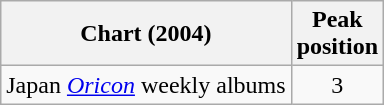<table class="wikitable sortable">
<tr>
<th>Chart (2004)</th>
<th>Peak<br>position</th>
</tr>
<tr>
<td>Japan <em><a href='#'>Oricon</a></em> weekly albums</td>
<td align="center">3</td>
</tr>
</table>
